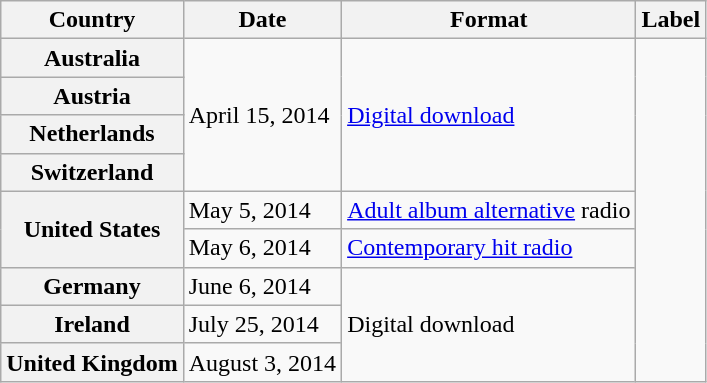<table class="wikitable plainrowheaders" border="1">
<tr>
<th scope="col">Country</th>
<th scope="col">Date</th>
<th scope="col">Format</th>
<th scope="col">Label</th>
</tr>
<tr>
<th scope="row">Australia</th>
<td rowspan="4">April 15, 2014</td>
<td rowspan="4"><a href='#'>Digital download</a></td>
<td rowspan="9"></td>
</tr>
<tr>
<th scope="row">Austria</th>
</tr>
<tr>
<th scope="row">Netherlands</th>
</tr>
<tr>
<th scope="row">Switzerland</th>
</tr>
<tr>
<th scope="row" rowspan="2">United States</th>
<td>May 5, 2014</td>
<td><a href='#'>Adult album alternative</a> radio</td>
</tr>
<tr>
<td>May 6, 2014</td>
<td><a href='#'>Contemporary hit radio</a></td>
</tr>
<tr>
<th scope="row">Germany</th>
<td>June 6, 2014</td>
<td rowspan="3">Digital download</td>
</tr>
<tr>
<th scope="row">Ireland</th>
<td>July 25, 2014</td>
</tr>
<tr>
<th scope="row">United Kingdom</th>
<td>August 3, 2014</td>
</tr>
</table>
